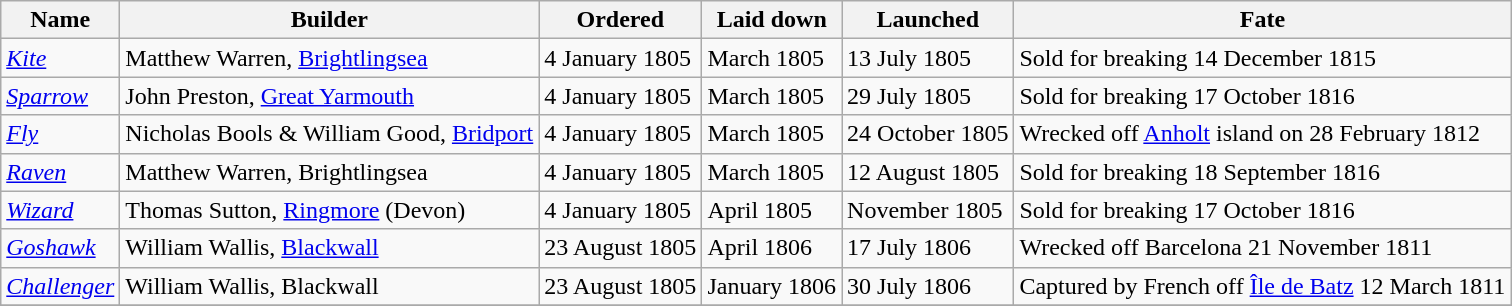<table class="sortable wikitable">
<tr>
<th>Name</th>
<th>Builder</th>
<th>Ordered</th>
<th>Laid down</th>
<th>Launched</th>
<th>Fate</th>
</tr>
<tr>
<td><a href='#'><em>Kite</em></a></td>
<td>Matthew Warren, <a href='#'>Brightlingsea</a></td>
<td>4 January 1805</td>
<td>March 1805</td>
<td>13 July 1805</td>
<td>Sold for breaking 14 December 1815</td>
</tr>
<tr>
<td><a href='#'><em>Sparrow</em></a></td>
<td>John Preston, <a href='#'>Great Yarmouth</a></td>
<td>4 January 1805</td>
<td>March 1805</td>
<td>29 July 1805</td>
<td>Sold for breaking 17 October 1816</td>
</tr>
<tr>
<td><a href='#'><em>Fly</em></a></td>
<td>Nicholas Bools & William Good, <a href='#'>Bridport</a></td>
<td>4 January 1805</td>
<td>March 1805</td>
<td>24 October 1805</td>
<td>Wrecked off <a href='#'>Anholt</a> island on 28 February 1812</td>
</tr>
<tr>
<td><a href='#'><em>Raven</em></a></td>
<td>Matthew Warren, Brightlingsea</td>
<td>4 January 1805</td>
<td>March 1805</td>
<td>12 August 1805</td>
<td>Sold for breaking 18 September 1816</td>
</tr>
<tr>
<td><a href='#'><em>Wizard</em></a></td>
<td>Thomas Sutton, <a href='#'>Ringmore</a> (Devon)</td>
<td>4 January 1805</td>
<td>April 1805</td>
<td>November 1805</td>
<td>Sold for breaking 17 October 1816</td>
</tr>
<tr>
<td><a href='#'><em>Goshawk</em></a></td>
<td>William Wallis, <a href='#'>Blackwall</a></td>
<td>23 August 1805</td>
<td>April 1806</td>
<td>17 July 1806</td>
<td>Wrecked off Barcelona 21 November 1811</td>
</tr>
<tr>
<td><a href='#'><em>Challenger</em></a></td>
<td>William Wallis, Blackwall</td>
<td>23 August 1805</td>
<td>January 1806</td>
<td>30 July 1806</td>
<td>Captured by French off <a href='#'>Île de Batz</a> 12 March 1811</td>
</tr>
<tr>
</tr>
</table>
